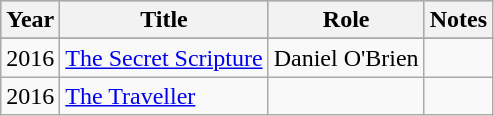<table class="wikitable sortable">
<tr style="background:#b0c4de; text-align:center;">
<th>Year</th>
<th>Title</th>
<th>Role</th>
<th class="unsortable">Notes</th>
</tr>
<tr>
</tr>
<tr>
<td>2016</td>
<td><a href='#'>The Secret Scripture</a></td>
<td>Daniel O'Brien</td>
<td></td>
</tr>
<tr>
<td>2016</td>
<td><a href='#'>The Traveller</a></td>
<td></td>
<td></td>
</tr>
</table>
